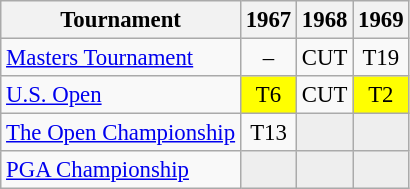<table class="wikitable" style="font-size:95%;text-align:center;">
<tr>
<th>Tournament</th>
<th>1967</th>
<th>1968</th>
<th>1969</th>
</tr>
<tr>
<td align=left><a href='#'>Masters Tournament</a></td>
<td>–</td>
<td>CUT</td>
<td>T19</td>
</tr>
<tr>
<td align=left><a href='#'>U.S. Open</a></td>
<td style="background:yellow;">T6</td>
<td>CUT</td>
<td style="background:yellow;">T2</td>
</tr>
<tr>
<td align=left><a href='#'>The Open Championship</a></td>
<td>T13</td>
<td style="background:#eeeeee;"></td>
<td style="background:#eeeeee;"></td>
</tr>
<tr>
<td align=left><a href='#'>PGA Championship</a></td>
<td style="background:#eeeeee;"></td>
<td style="background:#eeeeee;"></td>
<td style="background:#eeeeee;"></td>
</tr>
</table>
